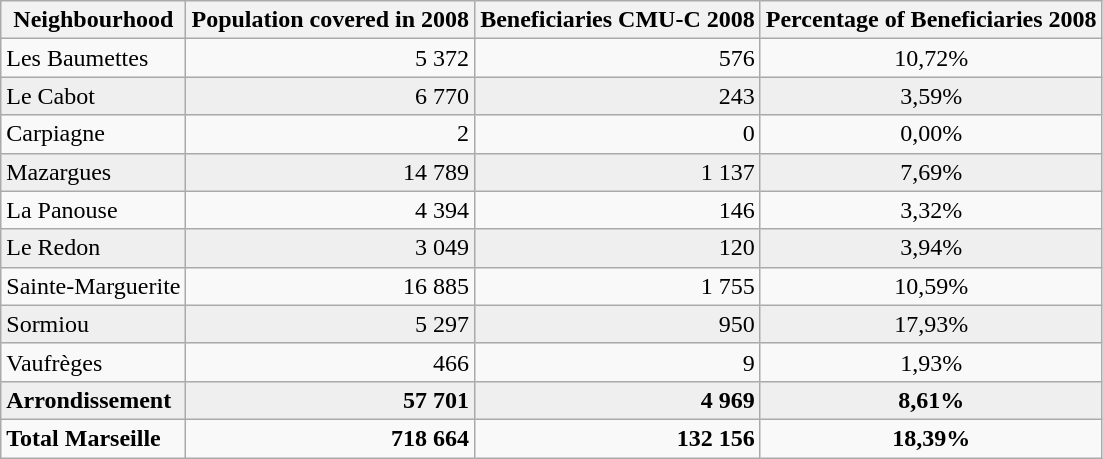<table class=wikitable>
<tr>
<th>Neighbourhood</th>
<th>Population covered in 2008</th>
<th>Beneficiaries CMU-C 2008</th>
<th>Percentage of Beneficiaries 2008</th>
</tr>
<tr>
<td>Les Baumettes</td>
<td style="text-align:right;">5 372</td>
<td style="text-align:right;">576</td>
<td style="text-align:center;">10,72%</td>
</tr>
<tr style="background:#EFEFEF">
<td>Le Cabot</td>
<td style="text-align:right;">6 770</td>
<td style="text-align:right;">243</td>
<td style="text-align:center;">3,59%</td>
</tr>
<tr>
<td>Carpiagne</td>
<td style="text-align:right;">2</td>
<td style="text-align:right;">0</td>
<td style="text-align:center;">0,00%</td>
</tr>
<tr style="background:#EFEFEF">
<td>Mazargues</td>
<td style="text-align:right;">14 789</td>
<td style="text-align:right;">1 137</td>
<td style="text-align:center;">7,69%</td>
</tr>
<tr>
<td>La Panouse</td>
<td style="text-align:right;">4 394</td>
<td style="text-align:right;">146</td>
<td style="text-align:center;">3,32%</td>
</tr>
<tr style="background:#EFEFEF">
<td>Le Redon</td>
<td style="text-align:right;">3 049</td>
<td style="text-align:right;">120</td>
<td style="text-align:center;">3,94%</td>
</tr>
<tr>
<td>Sainte-Marguerite</td>
<td style="text-align:right;">16 885</td>
<td style="text-align:right;">1 755</td>
<td style="text-align:center;">10,59%</td>
</tr>
<tr style="background:#EFEFEF">
<td>Sormiou</td>
<td style="text-align:right;">5 297</td>
<td style="text-align:right;">950</td>
<td style="text-align:center;">17,93% </td>
</tr>
<tr>
<td>Vaufrèges</td>
<td style="text-align:right;">466</td>
<td style="text-align:right;">9</td>
<td style="text-align:center;">1,93%</td>
</tr>
<tr style="background:#EFEFEF">
<td><strong>Arrondissement</strong></td>
<td style="text-align:right;"><strong>57 701</strong></td>
<td style="text-align:right;"><strong>4 969</strong></td>
<td style="text-align:center;"><strong>8,61%</strong></td>
</tr>
<tr>
<td><strong>Total Marseille</strong></td>
<td style="text-align:right;"><strong>718 664</strong></td>
<td style="text-align:right;"><strong>132 156</strong></td>
<td style="text-align:center;"><strong>18,39%</strong></td>
</tr>
</table>
